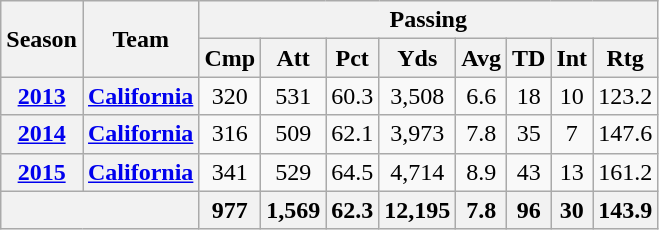<table class="wikitable" style="text-align:center">
<tr>
<th rowspan="2">Season</th>
<th rowspan="2">Team</th>
<th colspan="8">Passing</th>
</tr>
<tr>
<th>Cmp</th>
<th>Att</th>
<th>Pct</th>
<th>Yds</th>
<th>Avg</th>
<th>TD</th>
<th>Int</th>
<th>Rtg</th>
</tr>
<tr>
<th><a href='#'>2013</a></th>
<th><a href='#'>California</a></th>
<td>320</td>
<td>531</td>
<td>60.3</td>
<td>3,508</td>
<td>6.6</td>
<td>18</td>
<td>10</td>
<td>123.2</td>
</tr>
<tr>
<th><a href='#'>2014</a></th>
<th><a href='#'>California</a></th>
<td>316</td>
<td>509</td>
<td>62.1</td>
<td>3,973</td>
<td>7.8</td>
<td>35</td>
<td>7</td>
<td>147.6</td>
</tr>
<tr>
<th><a href='#'>2015</a></th>
<th><a href='#'>California</a></th>
<td>341</td>
<td>529</td>
<td>64.5</td>
<td>4,714</td>
<td>8.9</td>
<td>43</td>
<td>13</td>
<td>161.2</td>
</tr>
<tr>
<th colspan="2"></th>
<th>977</th>
<th>1,569</th>
<th>62.3</th>
<th>12,195</th>
<th>7.8</th>
<th>96</th>
<th>30</th>
<th>143.9</th>
</tr>
</table>
